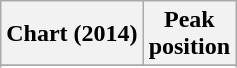<table class="wikitable sortable plainrowheaders">
<tr>
<th scope="col">Chart (2014)</th>
<th scope="col">Peak<br>position</th>
</tr>
<tr>
</tr>
<tr>
</tr>
<tr>
</tr>
</table>
